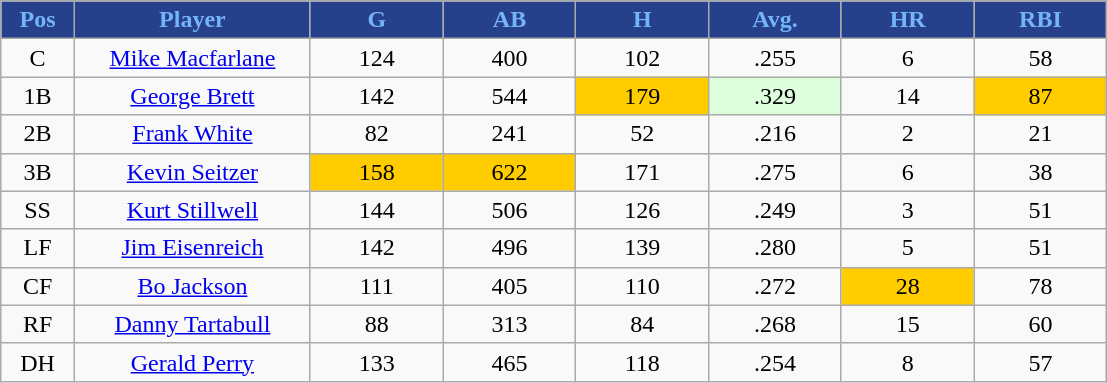<table class="wikitable sortable">
<tr>
<th style="background:#27408B;color:#74B4FA;" width="5%">Pos</th>
<th style="background:#27408B;color:#74B4FA;" width="16%">Player</th>
<th style="background:#27408B;color:#74B4FA;" width="9%">G</th>
<th style="background:#27408B;color:#74B4FA;" width="9%">AB</th>
<th style="background:#27408B;color:#74B4FA;" width="9%">H</th>
<th style="background:#27408B;color:#74B4FA;" width="9%">Avg.</th>
<th style="background:#27408B;color:#74B4FA;" width="9%">HR</th>
<th style="background:#27408B;color:#74B4FA;" width="9%">RBI</th>
</tr>
<tr align="center">
<td>C</td>
<td><a href='#'>Mike Macfarlane</a></td>
<td>124</td>
<td>400</td>
<td>102</td>
<td>.255</td>
<td>6</td>
<td>58</td>
</tr>
<tr align="center">
<td>1B</td>
<td><a href='#'>George Brett</a></td>
<td>142</td>
<td>544</td>
<td bgcolor="FFCC00">179</td>
<td bgcolor="DDFFDD">.329</td>
<td>14</td>
<td bgcolor="FFCC00">87</td>
</tr>
<tr align="center">
<td>2B</td>
<td><a href='#'>Frank White</a></td>
<td>82</td>
<td>241</td>
<td>52</td>
<td>.216</td>
<td>2</td>
<td>21</td>
</tr>
<tr align="center">
<td>3B</td>
<td><a href='#'>Kevin Seitzer</a></td>
<td bgcolor="FFCC00">158</td>
<td bgcolor="FFCC00">622</td>
<td>171</td>
<td>.275</td>
<td>6</td>
<td>38</td>
</tr>
<tr align="center">
<td>SS</td>
<td><a href='#'>Kurt Stillwell</a></td>
<td>144</td>
<td>506</td>
<td>126</td>
<td>.249</td>
<td>3</td>
<td>51</td>
</tr>
<tr align="center">
<td>LF</td>
<td><a href='#'>Jim Eisenreich</a></td>
<td>142</td>
<td>496</td>
<td>139</td>
<td>.280</td>
<td>5</td>
<td>51</td>
</tr>
<tr align="center">
<td>CF</td>
<td><a href='#'>Bo Jackson</a></td>
<td>111</td>
<td>405</td>
<td>110</td>
<td>.272</td>
<td bgcolor="FFCC00">28</td>
<td>78</td>
</tr>
<tr align="center">
<td>RF</td>
<td><a href='#'>Danny Tartabull</a></td>
<td>88</td>
<td>313</td>
<td>84</td>
<td>.268</td>
<td>15</td>
<td>60</td>
</tr>
<tr align="center">
<td>DH</td>
<td><a href='#'>Gerald Perry</a></td>
<td>133</td>
<td>465</td>
<td>118</td>
<td>.254</td>
<td>8</td>
<td>57</td>
</tr>
</table>
